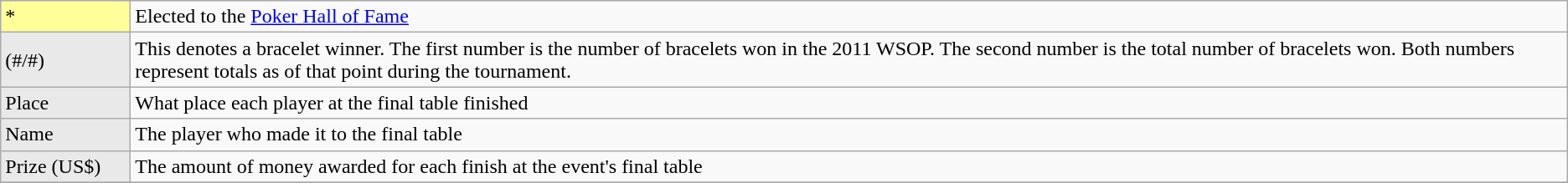<table class="wikitable">
<tr>
<td style="background-color:#FFFF99; width:6em;">*</td>
<td>Elected to the <a href='#'>Poker Hall of Fame</a></td>
</tr>
<tr>
<td style="background-color: #E9E9E9;">(#/#)</td>
<td>This denotes a bracelet winner.  The first number is the number of bracelets won in the 2011 WSOP. The second number is the total number of bracelets won. Both numbers represent totals as of that point during the tournament.</td>
</tr>
<tr>
<td style="background: #E9E9E9;">Place</td>
<td>What place each player at the final table finished</td>
</tr>
<tr>
<td style="background: #E9E9E9;">Name</td>
<td>The player who made it to the final table</td>
</tr>
<tr>
<td style="background: #E9E9E9;">Prize (US$)</td>
<td>The amount of money awarded for each finish at the event's final table</td>
</tr>
<tr>
</tr>
</table>
